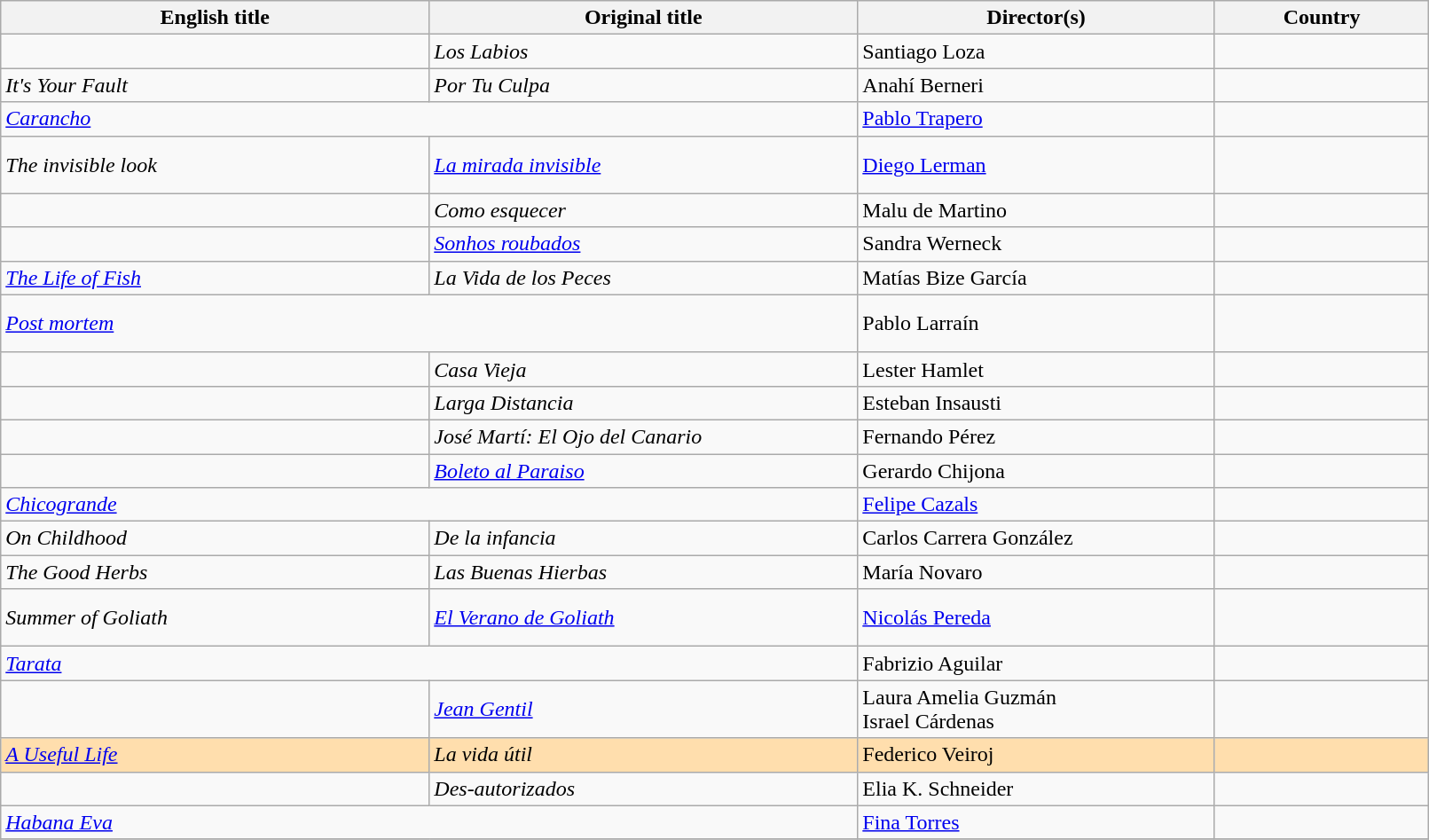<table class="sortable wikitable" width="85%" cellpadding="5">
<tr>
<th width="30%">English title</th>
<th width="30%">Original title</th>
<th width="25%">Director(s)</th>
<th width="15%">Country</th>
</tr>
<tr>
<td></td>
<td><em>Los Labios</em></td>
<td>Santiago Loza</td>
<td></td>
</tr>
<tr>
<td><em>It's Your Fault</em></td>
<td><em>Por Tu Culpa</em></td>
<td>Anahí Berneri</td>
<td><br></td>
</tr>
<tr>
<td colspan="2"><em><a href='#'>Carancho</a></em></td>
<td><a href='#'>Pablo Trapero</a></td>
<td></td>
</tr>
<tr>
<td><em>The invisible look</em></td>
<td><em><a href='#'>La mirada invisible</a></em></td>
<td><a href='#'>Diego Lerman</a></td>
<td><br><br></td>
</tr>
<tr>
<td></td>
<td><em>Como esquecer</em></td>
<td>Malu de Martino</td>
<td></td>
</tr>
<tr>
<td></td>
<td><em><a href='#'>Sonhos roubados</a></em></td>
<td>Sandra Werneck</td>
<td></td>
</tr>
<tr>
<td><em><a href='#'>The Life of Fish</a></em></td>
<td><em>La Vida de los Peces</em></td>
<td>Matías Bize García</td>
<td></td>
</tr>
<tr>
<td colspan="2"><em><a href='#'>Post mortem</a></em></td>
<td>Pablo Larraín</td>
<td><br><br></td>
</tr>
<tr>
<td></td>
<td><em>Casa Vieja</em></td>
<td>Lester Hamlet</td>
<td></td>
</tr>
<tr>
<td></td>
<td><em>Larga Distancia</em></td>
<td>Esteban Insausti</td>
<td></td>
</tr>
<tr>
<td></td>
<td><em>José Martí: El Ojo del Canario</em></td>
<td>Fernando Pérez</td>
<td><br></td>
</tr>
<tr>
<td></td>
<td><em><a href='#'>Boleto al Paraiso</a></em></td>
<td>Gerardo Chijona</td>
<td><br></td>
</tr>
<tr>
<td colspan="2"><em><a href='#'>Chicogrande</a></em></td>
<td><a href='#'>Felipe Cazals</a></td>
<td></td>
</tr>
<tr>
<td><em>On Childhood</em></td>
<td><em>De la infancia</em></td>
<td>Carlos Carrera González</td>
<td></td>
</tr>
<tr>
<td><em>The Good Herbs</em></td>
<td><em>Las Buenas Hierbas</em></td>
<td>María Novaro</td>
<td></td>
</tr>
<tr>
<td><em>Summer of Goliath</em></td>
<td><em><a href='#'>El Verano de Goliath</a></em></td>
<td><a href='#'>Nicolás Pereda</a></td>
<td><br><br></td>
</tr>
<tr>
<td colspan="2"><em><a href='#'>Tarata</a></em></td>
<td>Fabrizio Aguilar</td>
<td></td>
</tr>
<tr>
<td></td>
<td><em><a href='#'>Jean Gentil</a></em></td>
<td>Laura Amelia Guzmán<br>Israel Cárdenas</td>
<td><br></td>
</tr>
<tr style="background:#FFDEAD;">
<td><em><a href='#'>A Useful Life</a></em></td>
<td><em>La vida útil</em></td>
<td>Federico Veiroj</td>
<td></td>
</tr>
<tr>
<td></td>
<td><em>Des-autorizados</em></td>
<td>Elia K. Schneider</td>
<td></td>
</tr>
<tr>
<td colspan="2"><em><a href='#'>Habana Eva</a></em></td>
<td><a href='#'>Fina Torres</a></td>
<td><br></td>
</tr>
<tr>
</tr>
</table>
